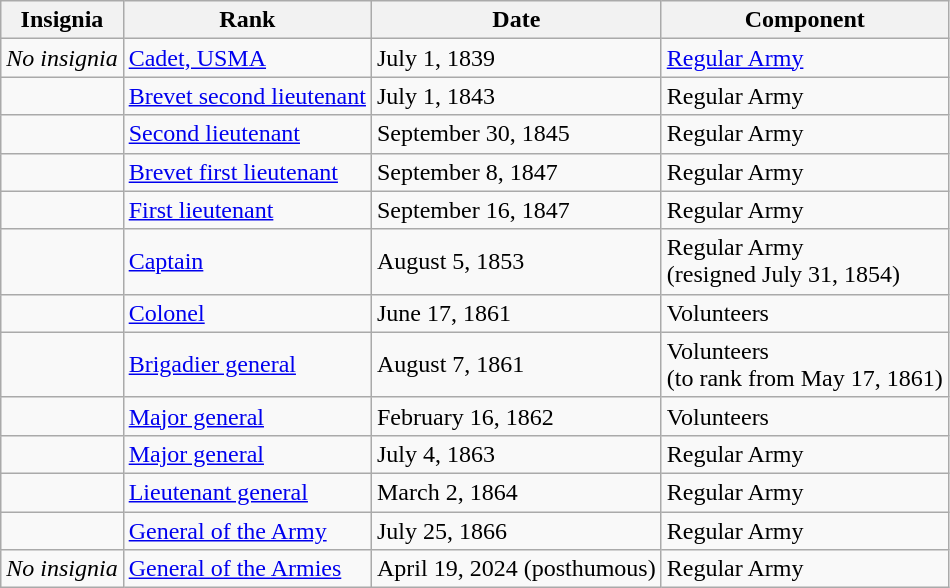<table class="wikitable">
<tr>
<th>Insignia</th>
<th>Rank</th>
<th>Date</th>
<th>Component</th>
</tr>
<tr>
<td><em>No insignia</em></td>
<td><a href='#'>Cadet, USMA</a></td>
<td>July 1, 1839</td>
<td><a href='#'>Regular Army</a></td>
</tr>
<tr>
<td></td>
<td><a href='#'>Brevet second lieutenant</a></td>
<td>July 1, 1843</td>
<td>Regular Army</td>
</tr>
<tr>
<td></td>
<td><a href='#'>Second lieutenant</a></td>
<td>September 30, 1845</td>
<td>Regular Army</td>
</tr>
<tr>
<td></td>
<td><a href='#'>Brevet first lieutenant</a></td>
<td>September 8, 1847</td>
<td>Regular Army</td>
</tr>
<tr>
<td></td>
<td><a href='#'>First lieutenant</a></td>
<td>September 16, 1847</td>
<td>Regular Army</td>
</tr>
<tr>
<td></td>
<td><a href='#'>Captain</a></td>
<td>August 5, 1853</td>
<td>Regular Army<br>(resigned July 31, 1854)</td>
</tr>
<tr>
<td></td>
<td><a href='#'>Colonel</a></td>
<td>June 17, 1861</td>
<td>Volunteers</td>
</tr>
<tr>
<td></td>
<td><a href='#'>Brigadier general</a></td>
<td>August 7, 1861</td>
<td>Volunteers<br>(to rank from May 17, 1861)</td>
</tr>
<tr>
<td></td>
<td><a href='#'>Major general</a></td>
<td>February 16, 1862</td>
<td>Volunteers</td>
</tr>
<tr>
<td></td>
<td><a href='#'>Major general</a></td>
<td>July 4, 1863</td>
<td>Regular Army</td>
</tr>
<tr>
<td></td>
<td><a href='#'>Lieutenant general</a></td>
<td>March 2, 1864</td>
<td>Regular Army</td>
</tr>
<tr>
<td></td>
<td><a href='#'>General of the Army</a></td>
<td>July 25, 1866</td>
<td>Regular Army</td>
</tr>
<tr>
<td><em>No insignia</em></td>
<td><a href='#'>General of the Armies</a></td>
<td>April 19, 2024 (posthumous)</td>
<td>Regular Army</td>
</tr>
</table>
